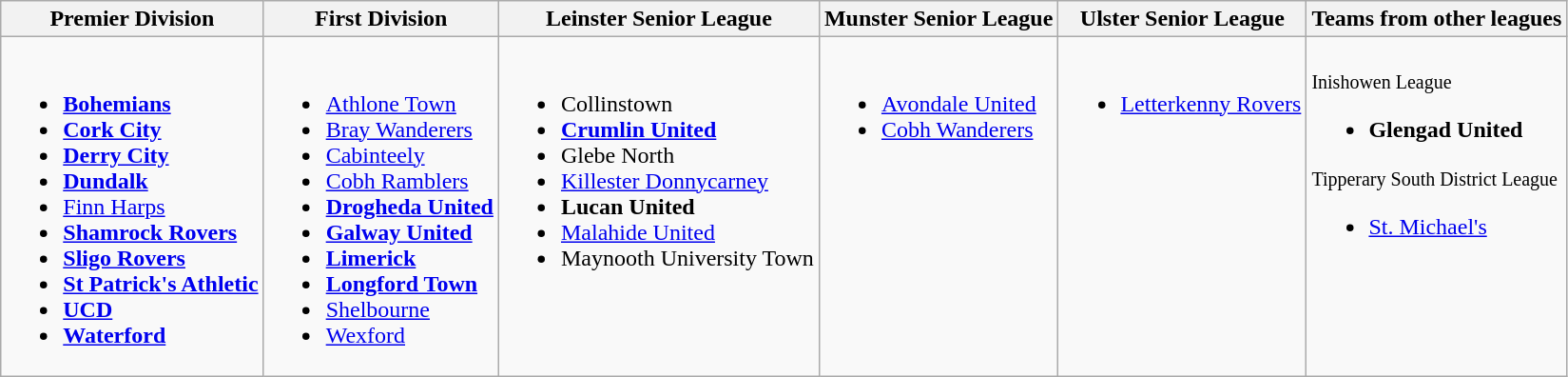<table class="wikitable">
<tr>
<th>Premier Division</th>
<th>First Division</th>
<th>Leinster Senior League</th>
<th>Munster Senior League</th>
<th>Ulster Senior League</th>
<th>Teams from other leagues</th>
</tr>
<tr>
<td valign="top"><br><ul><li><strong><a href='#'>Bohemians</a></strong></li><li><strong><a href='#'>Cork City</a></strong></li><li><strong><a href='#'>Derry City</a></strong></li><li><strong><a href='#'>Dundalk</a></strong></li><li><a href='#'>Finn Harps</a></li><li><strong><a href='#'>Shamrock Rovers</a></strong></li><li><strong><a href='#'>Sligo Rovers</a></strong></li><li><strong><a href='#'>St Patrick's Athletic</a></strong></li><li><strong><a href='#'>UCD</a></strong></li><li><strong><a href='#'>Waterford</a></strong></li></ul></td>
<td valign="top"><br><ul><li><a href='#'>Athlone Town</a></li><li><a href='#'>Bray Wanderers</a></li><li><a href='#'>Cabinteely</a></li><li><a href='#'>Cobh Ramblers</a></li><li><strong><a href='#'>Drogheda United</a></strong></li><li><strong><a href='#'>Galway United</a></strong></li><li><strong><a href='#'>Limerick</a></strong></li><li><strong><a href='#'>Longford Town</a></strong></li><li><a href='#'>Shelbourne</a></li><li><a href='#'>Wexford</a></li></ul></td>
<td valign="top"><br><ul><li>Collinstown</li><li><strong><a href='#'>Crumlin United</a></strong></li><li>Glebe North</li><li><a href='#'>Killester Donnycarney</a></li><li><strong>Lucan United</strong></li><li><a href='#'>Malahide United</a></li><li>Maynooth University Town</li></ul></td>
<td valign="top"><br><ul><li><a href='#'>Avondale United</a></li><li><a href='#'>Cobh Wanderers</a></li></ul></td>
<td valign="top"><br><ul><li><a href='#'>Letterkenny Rovers</a></li></ul></td>
<td valign="top"><br><small>Inishowen League</small><ul><li><strong>Glengad United</strong></li></ul><small>Tipperary South District League</small><ul><li><a href='#'>St. Michael's</a></li></ul></td>
</tr>
</table>
